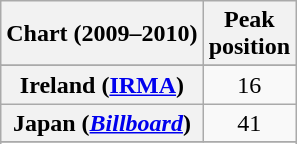<table class="wikitable plainrowheaders sortable" style="text-align:center">
<tr>
<th scope="col">Chart (2009–2010)</th>
<th scope="col">Peak<br>position</th>
</tr>
<tr>
</tr>
<tr>
</tr>
<tr>
</tr>
<tr>
</tr>
<tr>
</tr>
<tr>
</tr>
<tr>
</tr>
<tr>
</tr>
<tr>
</tr>
<tr>
</tr>
<tr>
</tr>
<tr>
<th scope="row">Ireland (<a href='#'>IRMA</a>)</th>
<td style="text-align:center;">16</td>
</tr>
<tr>
<th scope="row">Japan (<em><a href='#'>Billboard</a></em>)</th>
<td>41</td>
</tr>
<tr>
</tr>
<tr>
</tr>
<tr>
</tr>
<tr>
</tr>
<tr>
</tr>
<tr>
</tr>
<tr>
</tr>
<tr>
</tr>
<tr>
</tr>
<tr>
</tr>
<tr>
</tr>
<tr>
</tr>
</table>
